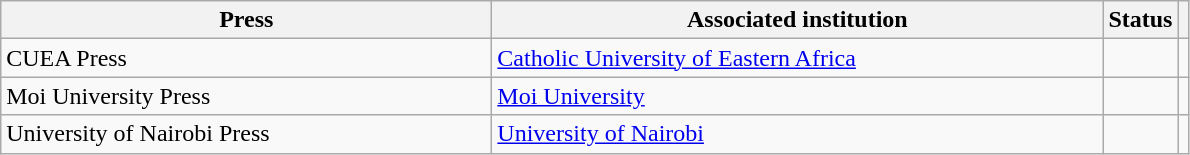<table class="wikitable sortable">
<tr>
<th style="width:20em">Press</th>
<th style="width:25em">Associated institution</th>
<th>Status</th>
<th></th>
</tr>
<tr>
<td>CUEA Press</td>
<td><a href='#'>Catholic University of Eastern Africa</a></td>
<td></td>
<td></td>
</tr>
<tr>
<td>Moi University Press</td>
<td><a href='#'>Moi University</a></td>
<td></td>
<td></td>
</tr>
<tr>
<td>University of Nairobi Press</td>
<td><a href='#'>University of Nairobi</a></td>
<td></td>
<td></td>
</tr>
</table>
